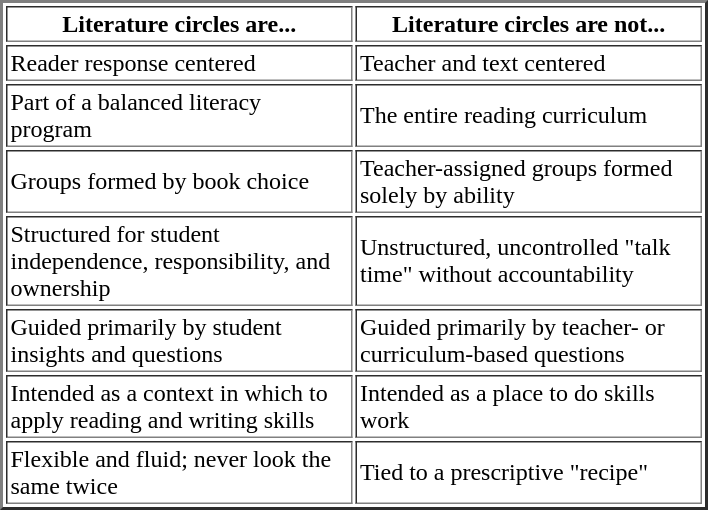<table border="2" cellpadding="2">
<tr>
<th width="225">Literature circles are...</th>
<th width="225" align="center">Literature circles are not...</th>
</tr>
<tr>
<td>Reader response centered</td>
<td>Teacher and text centered</td>
</tr>
<tr>
<td>Part of a balanced literacy program</td>
<td>The entire reading curriculum</td>
</tr>
<tr>
<td>Groups formed by book choice</td>
<td>Teacher-assigned groups formed solely by ability</td>
</tr>
<tr>
<td>Structured for student independence, responsibility, and ownership</td>
<td>Unstructured, uncontrolled "talk time" without accountability</td>
</tr>
<tr>
<td>Guided primarily by student insights and questions</td>
<td>Guided primarily by teacher- or curriculum-based questions</td>
</tr>
<tr>
<td>Intended as a context in which to apply reading and writing skills</td>
<td>Intended as a place to do skills work</td>
</tr>
<tr>
<td>Flexible and fluid; never look the same twice</td>
<td>Tied to a prescriptive "recipe"</td>
</tr>
</table>
